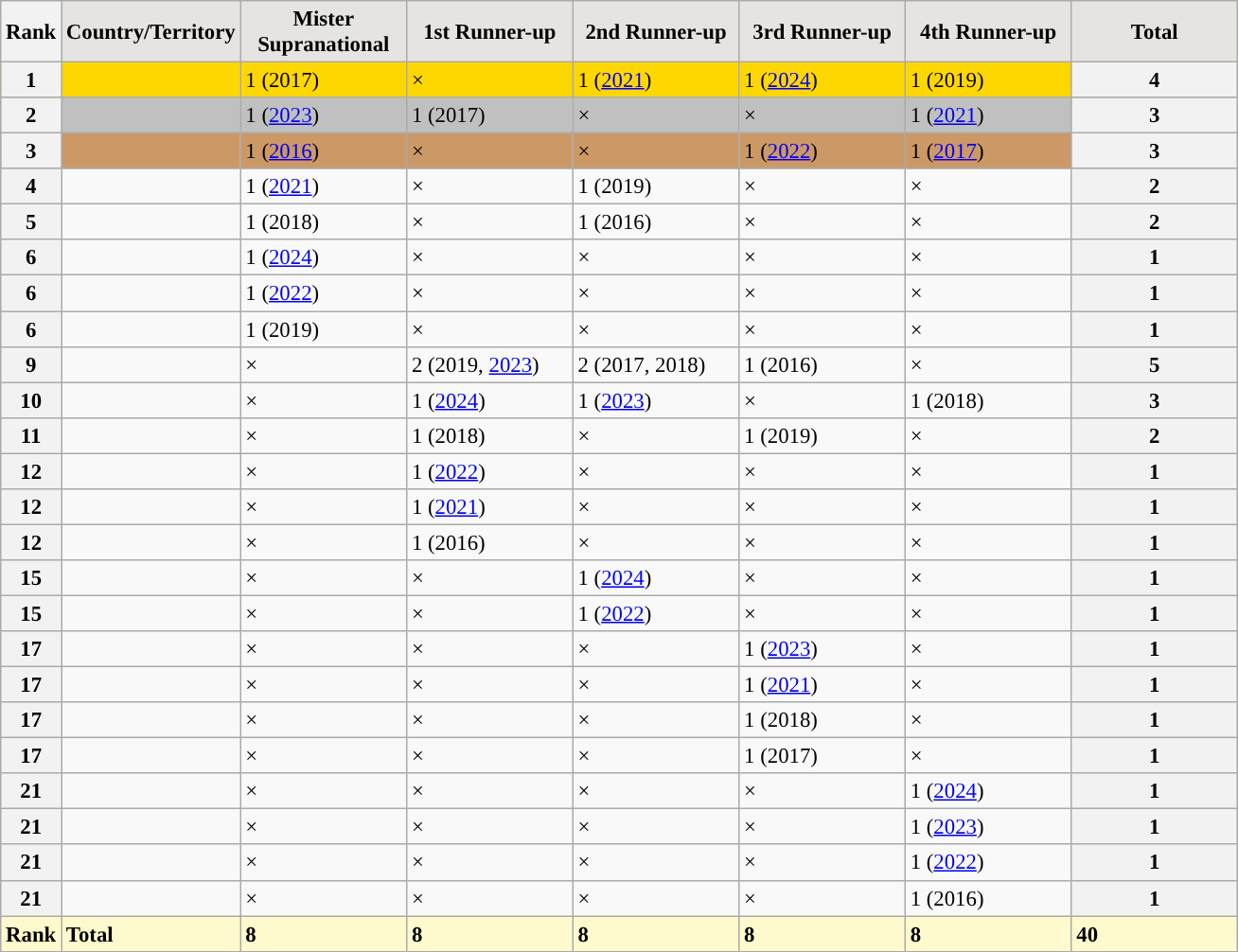<table class="wikitable" style="font-size: 95%;">
<tr>
<th>Rank</th>
<th style="background:#E5E4E2">Country/Territory</th>
<th style="background:#E5E4E2"; width="110">Mister Supranational<br></th>
<th style="background:#E5E4E2"; width="110">1st Runner-up<br></th>
<th style="background:#E5E4E2"; width="110">2nd Runner-up<br></th>
<th style="background:#E5E4E2"; width="110">3rd Runner-up<br></th>
<th style="background:#E5E4E2"; width="110">4th Runner-up<br></th>
<th style="background:#E5E4E2"; width="110">Total</th>
</tr>
<tr style="background:gold;">
<th>1</th>
<td><strong></strong></td>
<td>1 (2017)</td>
<td>×</td>
<td>1 (<a href='#'>2021</a>)</td>
<td>1 (<a href='#'>2024</a>)</td>
<td>1 (2019)</td>
<th>4</th>
</tr>
<tr style="background:silver;">
<th>2</th>
<td><strong></strong></td>
<td>1 (<a href='#'>2023</a>)</td>
<td>1 (2017)</td>
<td>×</td>
<td>×</td>
<td>1 (<a href='#'>2021</a>)</td>
<th>3</th>
</tr>
<tr style="background:#c96;">
<th>3</th>
<td><strong></strong></td>
<td>1 (<a href='#'>2016</a>)</td>
<td>×</td>
<td>×</td>
<td>1 (<a href='#'>2022</a>)</td>
<td>1 (<a href='#'>2017</a>)</td>
<th>3</th>
</tr>
<tr>
<th>4</th>
<td><strong></strong></td>
<td>1 (<a href='#'>2021</a>)</td>
<td>×</td>
<td>1 (2019)</td>
<td>×</td>
<td>×</td>
<th>2</th>
</tr>
<tr>
<th>5</th>
<td><strong></strong></td>
<td>1 (2018)</td>
<td>×</td>
<td>1 (2016)</td>
<td>×</td>
<td>×</td>
<th>2</th>
</tr>
<tr>
<th>6</th>
<td><strong></strong></td>
<td>1 (<a href='#'>2024</a>)</td>
<td>×</td>
<td>×</td>
<td>×</td>
<td>×</td>
<th>1</th>
</tr>
<tr>
<th>6</th>
<td><strong></strong></td>
<td>1 (<a href='#'>2022</a>)</td>
<td>×</td>
<td>×</td>
<td>×</td>
<td>×</td>
<th>1</th>
</tr>
<tr>
<th>6</th>
<td><strong></strong></td>
<td>1 (2019)</td>
<td>×</td>
<td>×</td>
<td>×</td>
<td>×</td>
<th>1</th>
</tr>
<tr>
<th>9</th>
<td><strong></strong></td>
<td>×</td>
<td>2 (2019, <a href='#'>2023</a>)</td>
<td>2 (2017, 2018)</td>
<td>1 (2016)</td>
<td>×</td>
<th>5</th>
</tr>
<tr>
<th>10</th>
<td><strong></strong></td>
<td>×</td>
<td>1 (<a href='#'>2024</a>)</td>
<td>1 (<a href='#'>2023</a>)</td>
<td>×</td>
<td>1 (2018)</td>
<th>3</th>
</tr>
<tr>
<th>11</th>
<td><strong></strong></td>
<td>×</td>
<td>1 (2018)</td>
<td>×</td>
<td>1 (2019)</td>
<td>×</td>
<th>2</th>
</tr>
<tr>
<th>12</th>
<td><strong></strong></td>
<td>×</td>
<td>1 (<a href='#'>2022</a>)</td>
<td>×</td>
<td>×</td>
<td>×</td>
<th>1</th>
</tr>
<tr>
<th>12</th>
<td><strong></strong></td>
<td>×</td>
<td>1 (<a href='#'>2021</a>)</td>
<td>×</td>
<td>×</td>
<td>×</td>
<th>1</th>
</tr>
<tr>
<th>12</th>
<td><strong></strong></td>
<td>×</td>
<td>1 (2016)</td>
<td>×</td>
<td>×</td>
<td>×</td>
<th>1</th>
</tr>
<tr>
<th>15</th>
<td><strong></strong></td>
<td>×</td>
<td>×</td>
<td>1 (<a href='#'>2024</a>)</td>
<td>×</td>
<td>×</td>
<th>1</th>
</tr>
<tr>
<th>15</th>
<td><strong></strong></td>
<td>×</td>
<td>×</td>
<td>1 (<a href='#'>2022</a>)</td>
<td>×</td>
<td>×</td>
<th>1</th>
</tr>
<tr>
<th>17</th>
<td><strong></strong></td>
<td>×</td>
<td>×</td>
<td>×</td>
<td>1 (<a href='#'>2023</a>)</td>
<td>×</td>
<th>1</th>
</tr>
<tr>
<th>17</th>
<td><strong></strong></td>
<td>×</td>
<td>×</td>
<td>×</td>
<td>1 (<a href='#'>2021</a>)</td>
<td>×</td>
<th>1</th>
</tr>
<tr>
<th>17</th>
<td><strong></strong></td>
<td>×</td>
<td>×</td>
<td>×</td>
<td>1 (2018)</td>
<td>×</td>
<th>1</th>
</tr>
<tr>
<th>17</th>
<td><strong></strong></td>
<td>×</td>
<td>×</td>
<td>×</td>
<td>1 (2017)</td>
<td>×</td>
<th>1</th>
</tr>
<tr>
<th>21</th>
<td><strong></strong></td>
<td>×</td>
<td>×</td>
<td>×</td>
<td>×</td>
<td>1 (<a href='#'>2024</a>)</td>
<th>1</th>
</tr>
<tr>
<th>21</th>
<td><strong></strong></td>
<td>×</td>
<td>×</td>
<td>×</td>
<td>×</td>
<td>1 (<a href='#'>2023</a>)</td>
<th>1</th>
</tr>
<tr>
<th>21</th>
<td><strong></strong></td>
<td>×</td>
<td>×</td>
<td>×</td>
<td>×</td>
<td>1 (<a href='#'>2022</a>)</td>
<th>1</th>
</tr>
<tr>
<th>21</th>
<td><strong></strong></td>
<td>×</td>
<td>×</td>
<td>×</td>
<td>×</td>
<td>1 (2016)</td>
<th>1</th>
</tr>
<tr style="background: #FFFACD;">
<td><strong>Rank</strong></td>
<td><strong>Total</strong></td>
<td><strong>8</strong></td>
<td><strong>8</strong></td>
<td><strong>8</strong></td>
<td><strong>8</strong></td>
<td><strong>8</strong></td>
<td><strong>40</strong></td>
</tr>
</table>
